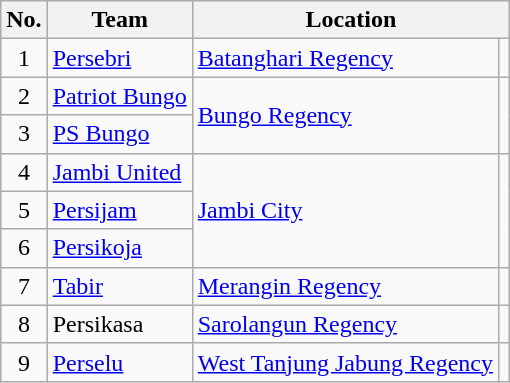<table class="wikitable">
<tr>
<th>No.</th>
<th>Team</th>
<th colspan=2>Location</th>
</tr>
<tr>
<td align=center>1</td>
<td><a href='#'>Persebri</a></td>
<td><a href='#'>Batanghari Regency</a></td>
<td></td>
</tr>
<tr>
<td align=center>2</td>
<td><a href='#'>Patriot Bungo</a></td>
<td rowspan=2><a href='#'>Bungo Regency</a></td>
<td rowspan=2></td>
</tr>
<tr>
<td align=center>3</td>
<td><a href='#'>PS Bungo</a></td>
</tr>
<tr>
<td align=center>4</td>
<td><a href='#'>Jambi United</a></td>
<td rowspan=3><a href='#'>Jambi City</a></td>
<td rowspan=3></td>
</tr>
<tr>
<td align=center>5</td>
<td><a href='#'>Persijam</a></td>
</tr>
<tr>
<td align=center>6</td>
<td><a href='#'>Persikoja</a></td>
</tr>
<tr>
<td align=center>7</td>
<td><a href='#'>Tabir</a></td>
<td><a href='#'>Merangin Regency</a></td>
<td></td>
</tr>
<tr>
<td align=center>8</td>
<td>Persikasa</td>
<td><a href='#'>Sarolangun Regency</a></td>
<td></td>
</tr>
<tr>
<td align=center>9</td>
<td><a href='#'>Perselu</a></td>
<td><a href='#'>West Tanjung Jabung Regency</a></td>
<td></td>
</tr>
</table>
